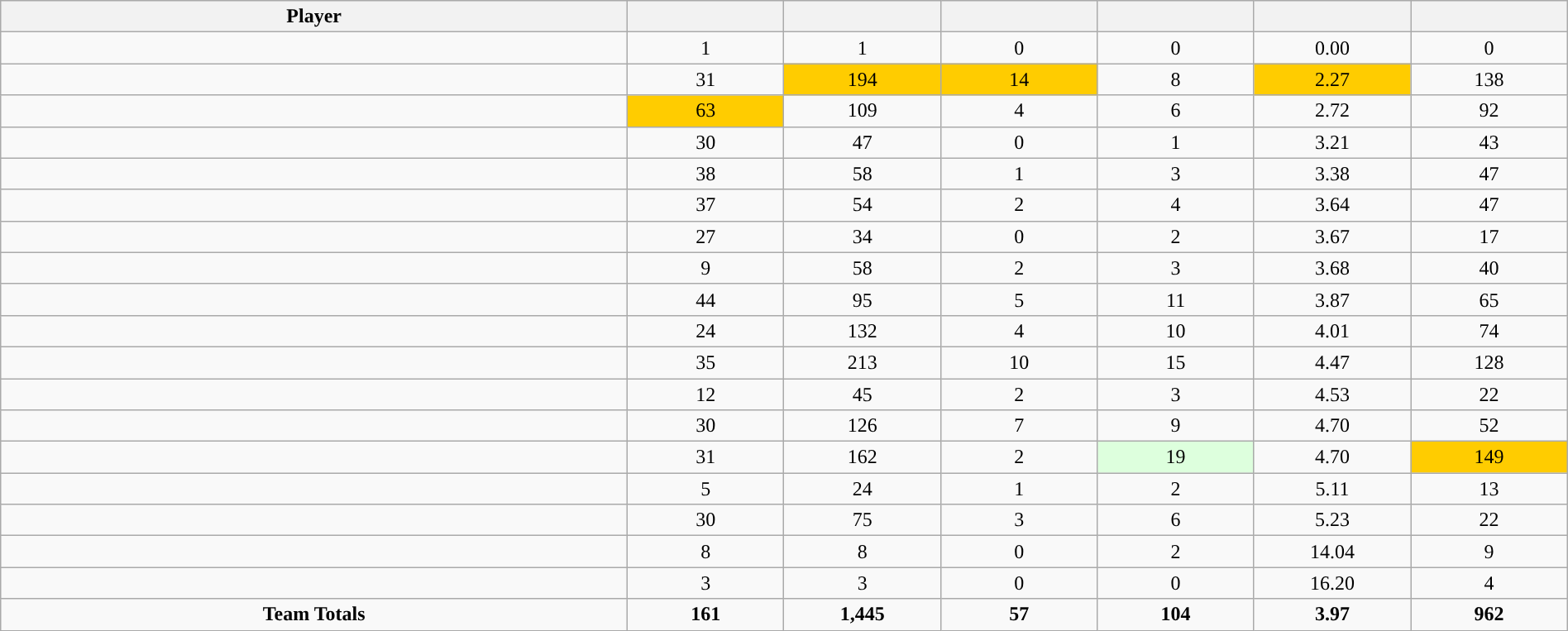<table class="wikitable sortable" style="text-align:center;" width="100%">
<tr>
<th width="40%">Player</th>
<th width="10%"></th>
<th width="10%" data-sort-type="number"></th>
<th width="10%"></th>
<th width="10%"></th>
<th width="10%"></th>
<th width="10%"></th>
</tr>
<tr>
<td></td>
<td>1</td>
<td>1</td>
<td>0</td>
<td>0</td>
<td>0.00</td>
<td>0</td>
</tr>
<tr>
<td></td>
<td>31</td>
<td style="background:#fc0;">194</td>
<td style="background:#fc0;">14</td>
<td>8</td>
<td style="background:#fc0;">2.27</td>
<td>138</td>
</tr>
<tr>
<td></td>
<td style="background:#fc0;">63</td>
<td>109</td>
<td>4</td>
<td>6</td>
<td>2.72</td>
<td>92</td>
</tr>
<tr>
<td></td>
<td>30</td>
<td>47</td>
<td>0</td>
<td>1</td>
<td>3.21</td>
<td>43</td>
</tr>
<tr>
<td></td>
<td>38</td>
<td>58</td>
<td>1</td>
<td>3</td>
<td>3.38</td>
<td>47</td>
</tr>
<tr>
<td></td>
<td>37</td>
<td>54</td>
<td>2</td>
<td>4</td>
<td>3.64</td>
<td>47</td>
</tr>
<tr>
<td></td>
<td>27</td>
<td>34</td>
<td>0</td>
<td>2</td>
<td>3.67</td>
<td>17</td>
</tr>
<tr>
<td></td>
<td>9</td>
<td>58</td>
<td>2</td>
<td>3</td>
<td>3.68</td>
<td>40</td>
</tr>
<tr>
<td></td>
<td>44</td>
<td>95</td>
<td>5</td>
<td>11</td>
<td>3.87</td>
<td>65</td>
</tr>
<tr>
<td></td>
<td>24</td>
<td>132</td>
<td>4</td>
<td>10</td>
<td>4.01</td>
<td>74</td>
</tr>
<tr>
<td></td>
<td>35</td>
<td>213</td>
<td>10</td>
<td>15</td>
<td>4.47</td>
<td>128</td>
</tr>
<tr>
<td></td>
<td>12</td>
<td>45</td>
<td>2</td>
<td>3</td>
<td>4.53</td>
<td>22</td>
</tr>
<tr>
<td></td>
<td>30</td>
<td>126</td>
<td>7</td>
<td>9</td>
<td>4.70</td>
<td>52</td>
</tr>
<tr>
<td></td>
<td>31</td>
<td>162</td>
<td>2</td>
<td style="background:#DDFFDD;">19</td>
<td>4.70</td>
<td style="background:#fc0;">149</td>
</tr>
<tr>
<td></td>
<td>5</td>
<td>24</td>
<td>1</td>
<td>2</td>
<td>5.11</td>
<td>13</td>
</tr>
<tr>
<td></td>
<td>30</td>
<td>75</td>
<td>3</td>
<td>6</td>
<td>5.23</td>
<td>22</td>
</tr>
<tr>
<td></td>
<td>8</td>
<td>8</td>
<td>0</td>
<td>2</td>
<td>14.04</td>
<td>9</td>
</tr>
<tr>
<td></td>
<td>3</td>
<td>3</td>
<td>0</td>
<td>0</td>
<td>16.20</td>
<td>4</td>
</tr>
<tr>
<td><strong>Team Totals</strong></td>
<td><strong>161</strong></td>
<td><strong>1,445</strong></td>
<td><strong>57</strong></td>
<td><strong>104</strong></td>
<td><strong>3.97</strong></td>
<td><strong>962</strong></td>
</tr>
</table>
